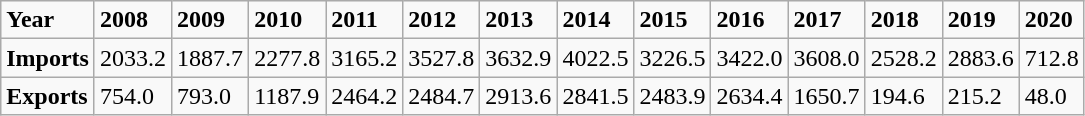<table class="wikitable">
<tr>
<td><strong>Year</strong></td>
<td><strong>2008</strong></td>
<td><strong>2009</strong></td>
<td><strong>2010</strong></td>
<td><strong>2011</strong></td>
<td><strong>2012</strong></td>
<td><strong>2013</strong></td>
<td><strong>2014</strong></td>
<td><strong>2015</strong></td>
<td><strong>2016</strong></td>
<td><strong>2017</strong></td>
<td><strong>2018</strong></td>
<td><strong>2019</strong></td>
<td><strong>2020</strong></td>
</tr>
<tr>
<td><strong>Imports</strong></td>
<td>2033.2</td>
<td>1887.7</td>
<td>2277.8</td>
<td>3165.2</td>
<td>3527.8</td>
<td>3632.9</td>
<td>4022.5</td>
<td>3226.5</td>
<td>3422.0</td>
<td>3608.0</td>
<td>2528.2</td>
<td>2883.6</td>
<td>712.8</td>
</tr>
<tr>
<td><strong>Exports</strong></td>
<td>754.0</td>
<td>793.0</td>
<td>1187.9</td>
<td>2464.2</td>
<td>2484.7</td>
<td>2913.6</td>
<td>2841.5</td>
<td>2483.9</td>
<td>2634.4</td>
<td>1650.7</td>
<td>194.6</td>
<td>215.2</td>
<td>48.0</td>
</tr>
</table>
